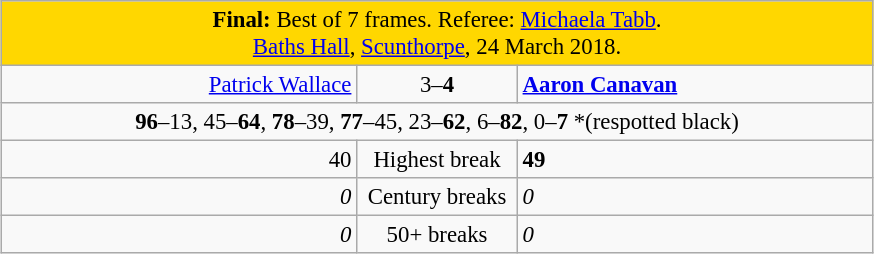<table class="wikitable" style="font-size: 95%; margin: 1em auto 1em auto;">
<tr>
<td colspan="3" align="center" bgcolor="#ffd700"><strong>Final:</strong> Best of 7 frames. Referee: <a href='#'>Michaela Tabb</a>.<br><a href='#'>Baths Hall</a>, <a href='#'>Scunthorpe</a>, 24 March 2018.</td>
</tr>
<tr>
<td width="230" align="right"><a href='#'>Patrick Wallace</a><br></td>
<td width="100" align="center">3–<strong>4</strong></td>
<td width="230"><strong><a href='#'>Aaron Canavan</a></strong><br></td>
</tr>
<tr>
<td colspan="3" align="center" style="font-size: 100%"><strong>96</strong>–13, 45–<strong>64</strong>, <strong>78</strong>–39, <strong>77</strong>–45, 23–<strong>62</strong>, 6–<strong>82</strong>, 0–<strong>7</strong> *(respotted black)</td>
</tr>
<tr>
<td align="right">40</td>
<td align="center">Highest break</td>
<td><strong>49</strong></td>
</tr>
<tr>
<td align="right"><em>0</em></td>
<td align="center">Century breaks</td>
<td><em>0</em></td>
</tr>
<tr>
<td align="right"><em>0</em></td>
<td align="center">50+ breaks</td>
<td><em>0</em></td>
</tr>
</table>
